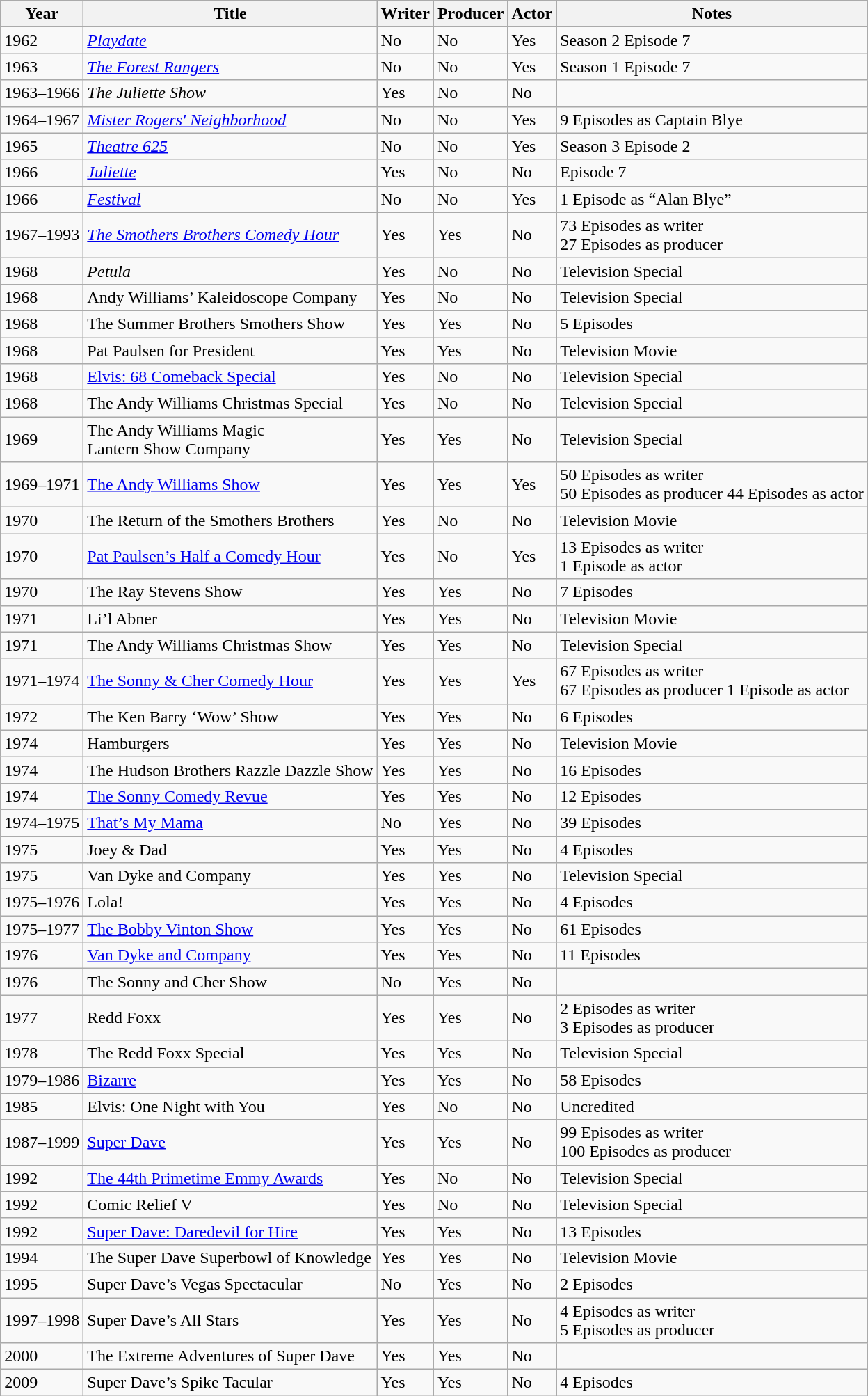<table class="wikitable">
<tr>
<th>Year</th>
<th>Title</th>
<th>Writer</th>
<th>Producer</th>
<th>Actor</th>
<th>Notes</th>
</tr>
<tr>
<td>1962</td>
<td><em><a href='#'>Playdate</a></em></td>
<td>No</td>
<td>No</td>
<td>Yes</td>
<td>Season 2 Episode 7</td>
</tr>
<tr>
<td>1963</td>
<td><em><a href='#'>The Forest Rangers</a></em></td>
<td>No</td>
<td>No</td>
<td>Yes</td>
<td>Season 1 Episode 7</td>
</tr>
<tr>
<td>1963–1966</td>
<td><em>The Juliette Show</em></td>
<td>Yes</td>
<td>No</td>
<td>No</td>
<td></td>
</tr>
<tr>
<td>1964–1967</td>
<td><em><a href='#'>Mister Rogers' Neighborhood</a></em></td>
<td>No</td>
<td>No</td>
<td>Yes</td>
<td>9 Episodes as Captain Blye</td>
</tr>
<tr>
<td>1965</td>
<td><em><a href='#'>Theatre 625</a></em></td>
<td>No</td>
<td>No</td>
<td>Yes</td>
<td>Season 3 Episode 2</td>
</tr>
<tr>
<td>1966</td>
<td><em><a href='#'>Juliette</a></em></td>
<td>Yes</td>
<td>No</td>
<td>No</td>
<td>Episode 7</td>
</tr>
<tr>
<td>1966</td>
<td><em><a href='#'>Festival</a></em></td>
<td>No</td>
<td>No</td>
<td>Yes</td>
<td>1 Episode as “Alan Blye”</td>
</tr>
<tr>
<td>1967–1993</td>
<td><em><a href='#'>The Smothers Brothers Comedy Hour</a></em></td>
<td>Yes</td>
<td>Yes</td>
<td>No</td>
<td>73 Episodes as writer<br>27 Episodes as producer</td>
</tr>
<tr>
<td>1968</td>
<td><em>Petula</em></td>
<td>Yes</td>
<td>No</td>
<td>No</td>
<td>Television Special</td>
</tr>
<tr>
<td>1968</td>
<td>Andy Williams’ Kaleidoscope Company</td>
<td>Yes</td>
<td>No</td>
<td>No</td>
<td>Television Special</td>
</tr>
<tr>
<td>1968</td>
<td>The Summer Brothers Smothers Show</td>
<td>Yes</td>
<td>Yes</td>
<td>No</td>
<td>5 Episodes</td>
</tr>
<tr>
<td>1968</td>
<td>Pat Paulsen for President</td>
<td>Yes</td>
<td>Yes</td>
<td>No</td>
<td>Television Movie</td>
</tr>
<tr>
<td>1968</td>
<td><a href='#'>Elvis: 68 Comeback Special</a></td>
<td>Yes</td>
<td>No</td>
<td>No</td>
<td>Television Special</td>
</tr>
<tr>
<td>1968</td>
<td>The Andy Williams Christmas Special</td>
<td>Yes</td>
<td>No</td>
<td>No</td>
<td>Television Special</td>
</tr>
<tr>
<td>1969</td>
<td>The Andy Williams Magic<br>Lantern Show Company</td>
<td>Yes</td>
<td>Yes</td>
<td>No</td>
<td>Television Special</td>
</tr>
<tr>
<td>1969–1971</td>
<td><a href='#'>The Andy Williams Show</a></td>
<td>Yes</td>
<td>Yes</td>
<td>Yes</td>
<td>50 Episodes as writer<br>50 Episodes as producer
44 Episodes as actor</td>
</tr>
<tr>
<td>1970</td>
<td>The Return of the Smothers Brothers</td>
<td>Yes</td>
<td>No</td>
<td>No</td>
<td>Television Movie</td>
</tr>
<tr>
<td>1970</td>
<td><a href='#'>Pat Paulsen’s Half a Comedy Hour</a></td>
<td>Yes</td>
<td>No</td>
<td>Yes</td>
<td>13 Episodes as writer<br>1 Episode as actor</td>
</tr>
<tr>
<td>1970</td>
<td>The Ray Stevens Show</td>
<td>Yes</td>
<td>Yes</td>
<td>No</td>
<td>7 Episodes</td>
</tr>
<tr>
<td>1971</td>
<td>Li’l Abner</td>
<td>Yes</td>
<td>Yes</td>
<td>No</td>
<td>Television Movie</td>
</tr>
<tr>
<td>1971</td>
<td>The Andy Williams Christmas Show</td>
<td>Yes</td>
<td>Yes</td>
<td>No</td>
<td>Television Special</td>
</tr>
<tr>
<td>1971–1974</td>
<td><a href='#'>The Sonny & Cher Comedy Hour</a></td>
<td>Yes</td>
<td>Yes</td>
<td>Yes</td>
<td>67 Episodes as writer<br>67 Episodes as producer
1 Episode as actor</td>
</tr>
<tr>
<td>1972</td>
<td>The Ken Barry ‘Wow’ Show</td>
<td>Yes</td>
<td>Yes</td>
<td>No</td>
<td>6 Episodes</td>
</tr>
<tr>
<td>1974</td>
<td>Hamburgers</td>
<td>Yes</td>
<td>Yes</td>
<td>No</td>
<td>Television Movie</td>
</tr>
<tr>
<td>1974</td>
<td>The Hudson Brothers Razzle Dazzle Show</td>
<td>Yes</td>
<td>Yes</td>
<td>No</td>
<td>16 Episodes</td>
</tr>
<tr>
<td>1974</td>
<td><a href='#'>The Sonny Comedy Revue</a></td>
<td>Yes</td>
<td>Yes</td>
<td>No</td>
<td>12 Episodes</td>
</tr>
<tr>
<td>1974–1975</td>
<td><a href='#'>That’s My Mama</a></td>
<td>No</td>
<td>Yes</td>
<td>No</td>
<td>39 Episodes</td>
</tr>
<tr>
<td>1975</td>
<td>Joey & Dad</td>
<td>Yes</td>
<td>Yes</td>
<td>No</td>
<td>4 Episodes</td>
</tr>
<tr>
<td>1975</td>
<td>Van Dyke and Company</td>
<td>Yes</td>
<td>Yes</td>
<td>No</td>
<td>Television Special</td>
</tr>
<tr>
<td>1975–1976</td>
<td>Lola!</td>
<td>Yes</td>
<td>Yes</td>
<td>No</td>
<td>4 Episodes</td>
</tr>
<tr>
<td>1975–1977</td>
<td><a href='#'>The Bobby Vinton Show</a></td>
<td>Yes</td>
<td>Yes</td>
<td>No</td>
<td>61 Episodes</td>
</tr>
<tr>
<td>1976</td>
<td><a href='#'>Van Dyke and Company</a></td>
<td>Yes</td>
<td>Yes</td>
<td>No</td>
<td>11 Episodes</td>
</tr>
<tr>
<td>1976</td>
<td>The Sonny and Cher Show</td>
<td>No</td>
<td>Yes</td>
<td>No</td>
<td></td>
</tr>
<tr>
<td>1977</td>
<td>Redd Foxx</td>
<td>Yes</td>
<td>Yes</td>
<td>No</td>
<td>2 Episodes as writer<br>3 Episodes as producer</td>
</tr>
<tr>
<td>1978</td>
<td>The Redd Foxx Special</td>
<td>Yes</td>
<td>Yes</td>
<td>No</td>
<td>Television Special</td>
</tr>
<tr>
<td>1979–1986</td>
<td><a href='#'>Bizarre</a></td>
<td>Yes</td>
<td>Yes</td>
<td>No</td>
<td>58 Episodes</td>
</tr>
<tr>
<td>1985</td>
<td>Elvis: One Night with You</td>
<td>Yes</td>
<td>No</td>
<td>No</td>
<td>Uncredited</td>
</tr>
<tr>
<td>1987–1999</td>
<td><a href='#'>Super Dave</a></td>
<td>Yes</td>
<td>Yes</td>
<td>No</td>
<td>99 Episodes as writer<br>100 Episodes as producer</td>
</tr>
<tr>
<td>1992</td>
<td><a href='#'>The 44th Primetime Emmy Awards</a></td>
<td>Yes</td>
<td>No</td>
<td>No</td>
<td>Television Special</td>
</tr>
<tr>
<td>1992</td>
<td>Comic Relief V</td>
<td>Yes</td>
<td>No</td>
<td>No</td>
<td>Television Special</td>
</tr>
<tr>
<td>1992</td>
<td><a href='#'>Super Dave: Daredevil for Hire</a></td>
<td>Yes</td>
<td>Yes</td>
<td>No</td>
<td>13 Episodes</td>
</tr>
<tr>
<td>1994</td>
<td>The Super Dave Superbowl of Knowledge</td>
<td>Yes</td>
<td>Yes</td>
<td>No</td>
<td>Television Movie</td>
</tr>
<tr>
<td>1995</td>
<td>Super Dave’s Vegas Spectacular</td>
<td>No</td>
<td>Yes</td>
<td>No</td>
<td>2 Episodes</td>
</tr>
<tr>
<td>1997–1998</td>
<td>Super Dave’s All Stars</td>
<td>Yes</td>
<td>Yes</td>
<td>No</td>
<td>4 Episodes as writer<br>5 Episodes as producer</td>
</tr>
<tr>
<td>2000</td>
<td>The Extreme Adventures of Super Dave</td>
<td>Yes</td>
<td>Yes</td>
<td>No</td>
<td></td>
</tr>
<tr>
<td>2009</td>
<td>Super Dave’s Spike Tacular</td>
<td>Yes</td>
<td>Yes</td>
<td>No</td>
<td>4 Episodes</td>
</tr>
</table>
